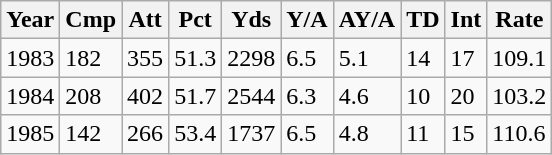<table class="wikitable mw-collapsible">
<tr>
<th>Year</th>
<th>Cmp</th>
<th>Att</th>
<th>Pct</th>
<th>Yds</th>
<th>Y/A</th>
<th>AY/A</th>
<th>TD</th>
<th>Int</th>
<th>Rate</th>
</tr>
<tr>
<td>1983</td>
<td>182</td>
<td>355</td>
<td>51.3</td>
<td>2298</td>
<td>6.5</td>
<td>5.1</td>
<td>14</td>
<td>17</td>
<td>109.1</td>
</tr>
<tr>
<td>1984</td>
<td>208</td>
<td>402</td>
<td>51.7</td>
<td>2544</td>
<td>6.3</td>
<td>4.6</td>
<td>10</td>
<td>20</td>
<td>103.2</td>
</tr>
<tr>
<td>1985</td>
<td>142</td>
<td>266</td>
<td>53.4</td>
<td>1737</td>
<td>6.5</td>
<td>4.8</td>
<td>11</td>
<td>15</td>
<td>110.6</td>
</tr>
</table>
